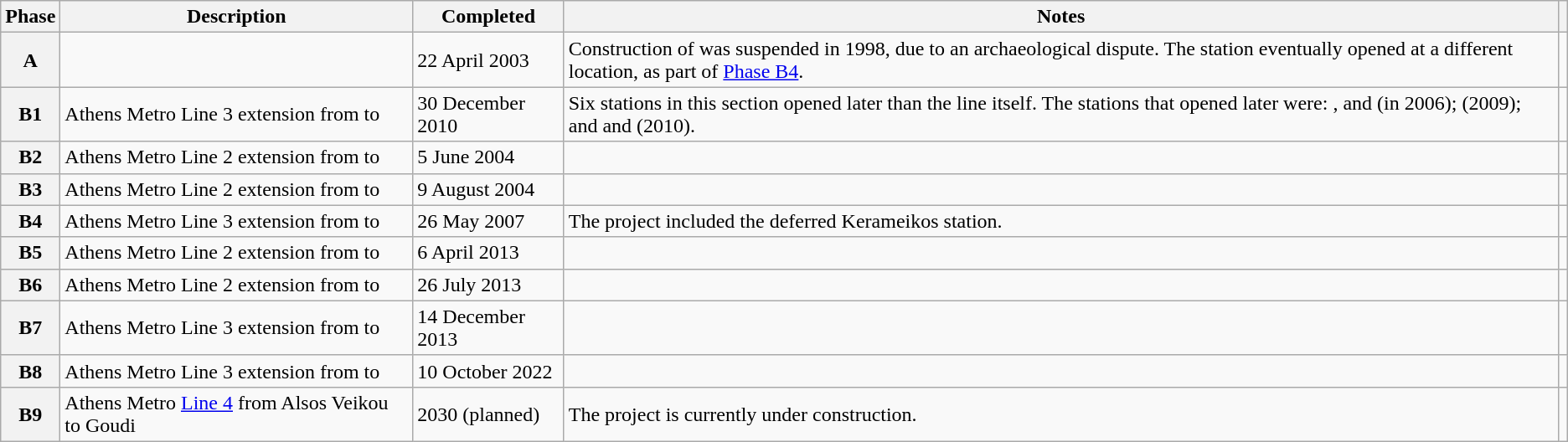<table class="wikitable sortable">
<tr>
<th>Phase</th>
<th class="unsortable">Description</th>
<th>Completed</th>
<th class="unsortable">Notes</th>
<th class="unsortable"></th>
</tr>
<tr>
<th>A</th>
<td></td>
<td>22 April 2003</td>
<td>Construction of  was suspended in 1998, due to an archaeological dispute. The station eventually opened at a different location, as part of <a href='#'>Phase B4</a>.</td>
<td></td>
</tr>
<tr>
<th>B1</th>
<td>Athens Metro Line 3 extension from  to </td>
<td>30 December 2010</td>
<td>Six stations in this section opened later than the line itself. The stations that opened later were: ,  and  (in 2006);  (2009); and  and  (2010).</td>
<td></td>
</tr>
<tr>
<th>B2</th>
<td>Athens Metro Line 2 extension from  to </td>
<td>5 June 2004</td>
<td></td>
<td></td>
</tr>
<tr>
<th>B3</th>
<td>Athens Metro Line 2 extension from  to </td>
<td>9 August 2004</td>
<td></td>
<td></td>
</tr>
<tr id="B4">
<th>B4</th>
<td>Athens Metro Line 3 extension from  to </td>
<td>26 May 2007</td>
<td>The project included the deferred Kerameikos station.</td>
<td></td>
</tr>
<tr>
<th>B5</th>
<td>Athens Metro Line 2 extension from  to </td>
<td>6 April 2013</td>
<td></td>
<td></td>
</tr>
<tr>
<th>B6</th>
<td>Athens Metro Line 2 extension from  to </td>
<td>26 July 2013</td>
<td></td>
<td></td>
</tr>
<tr>
<th>B7</th>
<td>Athens Metro Line 3 extension from  to </td>
<td>14 December 2013</td>
<td></td>
<td></td>
</tr>
<tr>
<th>B8</th>
<td>Athens Metro Line 3 extension from  to </td>
<td>10 October 2022</td>
<td></td>
<td></td>
</tr>
<tr>
<th>B9</th>
<td>Athens Metro <a href='#'>Line 4</a> from Alsos Veikou to Goudi</td>
<td>2030 (planned)</td>
<td>The project is currently under construction.</td>
<td></td>
</tr>
</table>
